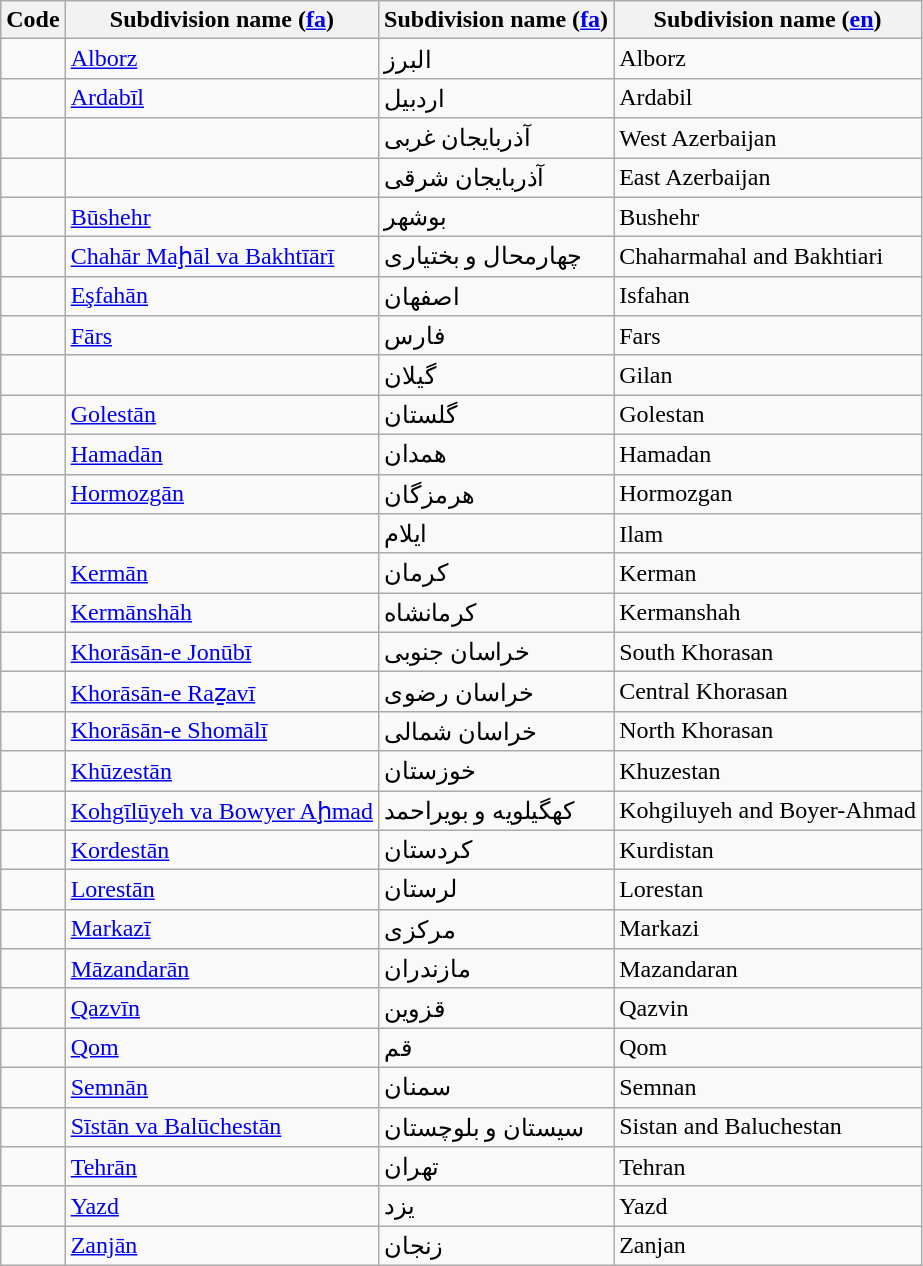<table class="wikitable sortable">
<tr>
<th>Code</th>
<th>Subdivision name (<a href='#'>fa</a>)</th>
<th>Subdivision name (<a href='#'>fa</a>)</th>
<th>Subdivision name (<a href='#'>en</a>)</th>
</tr>
<tr>
<td></td>
<td><a href='#'>Alborz</a></td>
<td>البرز</td>
<td>Alborz</td>
</tr>
<tr>
<td></td>
<td><a href='#'>Ardabīl</a></td>
<td>اردبیل</td>
<td>Ardabil</td>
</tr>
<tr>
<td></td>
<td></td>
<td>آذربایجان غربی</td>
<td>West Azerbaijan</td>
</tr>
<tr>
<td></td>
<td></td>
<td>آذربایجان شرقی</td>
<td>East Azerbaijan</td>
</tr>
<tr>
<td></td>
<td><a href='#'>Būshehr</a></td>
<td>بوشهر</td>
<td>Bushehr</td>
</tr>
<tr>
<td></td>
<td><a href='#'>Chahār Maḩāl va Bakhtīārī</a></td>
<td>چهارمحال و بختیاری</td>
<td>Chaharmahal and Bakhtiari</td>
</tr>
<tr>
<td></td>
<td><a href='#'>Eşfahān</a></td>
<td>اصفهان</td>
<td>Isfahan</td>
</tr>
<tr>
<td></td>
<td><a href='#'>Fārs</a></td>
<td>فارس</td>
<td>Fars</td>
</tr>
<tr>
<td></td>
<td></td>
<td>گیلان</td>
<td>Gilan</td>
</tr>
<tr>
<td></td>
<td><a href='#'>Golestān</a></td>
<td>گلستان</td>
<td>Golestan</td>
</tr>
<tr>
<td></td>
<td><a href='#'>Hamadān</a></td>
<td>همدان</td>
<td>Hamadan</td>
</tr>
<tr>
<td></td>
<td><a href='#'>Hormozgān</a></td>
<td>هرمزگان</td>
<td>Hormozgan</td>
</tr>
<tr>
<td></td>
<td></td>
<td>ایلام</td>
<td>Ilam</td>
</tr>
<tr>
<td></td>
<td><a href='#'>Kermān</a></td>
<td>کرمان</td>
<td>Kerman</td>
</tr>
<tr>
<td></td>
<td><a href='#'>Kermānshāh</a></td>
<td>کرمانشاه</td>
<td>Kermanshah</td>
</tr>
<tr>
<td></td>
<td><a href='#'>Khorāsān-e Jonūbī</a></td>
<td>خراسان جنوبی</td>
<td>South Khorasan</td>
</tr>
<tr>
<td></td>
<td><a href='#'>Khorāsān-e Raẕavī</a></td>
<td>خراسان رضوی</td>
<td>Central Khorasan</td>
</tr>
<tr>
<td></td>
<td><a href='#'>Khorāsān-e Shomālī</a></td>
<td>خراسان شمالی</td>
<td>North Khorasan</td>
</tr>
<tr>
<td></td>
<td><a href='#'>Khūzestān</a></td>
<td>خوزستان</td>
<td>Khuzestan</td>
</tr>
<tr>
<td></td>
<td><a href='#'>Kohgīlūyeh va Bowyer Aḩmad</a></td>
<td>کهگیلویه و بویراحمد</td>
<td>Kohgiluyeh and Boyer-Ahmad</td>
</tr>
<tr>
<td></td>
<td><a href='#'>Kordestān</a></td>
<td>کردستان</td>
<td>Kurdistan</td>
</tr>
<tr>
<td></td>
<td><a href='#'>Lorestān</a></td>
<td>لرستان</td>
<td>Lorestan</td>
</tr>
<tr>
<td></td>
<td><a href='#'>Markazī</a></td>
<td>مرکزی</td>
<td>Markazi</td>
</tr>
<tr>
<td></td>
<td><a href='#'>Māzandarān</a></td>
<td>مازندران</td>
<td>Mazandaran</td>
</tr>
<tr>
<td></td>
<td><a href='#'>Qazvīn</a></td>
<td>قزوین</td>
<td>Qazvin</td>
</tr>
<tr>
<td></td>
<td><a href='#'>Qom</a></td>
<td>قم</td>
<td>Qom</td>
</tr>
<tr>
<td></td>
<td><a href='#'>Semnān</a></td>
<td>سمنان</td>
<td>Semnan</td>
</tr>
<tr>
<td></td>
<td><a href='#'>Sīstān va Balūchestān</a></td>
<td>سیستان و بلوچستان</td>
<td>Sistan and Baluchestan</td>
</tr>
<tr>
<td></td>
<td><a href='#'>Tehrān</a></td>
<td>تهران</td>
<td>Tehran</td>
</tr>
<tr>
<td></td>
<td><a href='#'>Yazd</a></td>
<td>یزد</td>
<td>Yazd</td>
</tr>
<tr>
<td></td>
<td><a href='#'>Zanjān</a></td>
<td>زنجان</td>
<td>Zanjan</td>
</tr>
</table>
